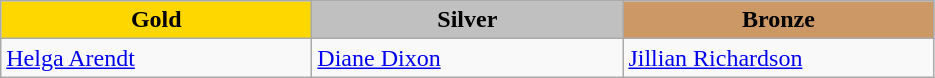<table class="wikitable" style="text-align:left">
<tr align="center">
<td width=200 bgcolor=gold><strong>Gold</strong></td>
<td width=200 bgcolor=silver><strong>Silver</strong></td>
<td width=200 bgcolor=CC9966><strong>Bronze</strong></td>
</tr>
<tr>
<td><a href='#'>Helga Arendt</a><br><em></em></td>
<td><a href='#'>Diane Dixon</a><br><em></em></td>
<td><a href='#'>Jillian Richardson</a><br><em></em></td>
</tr>
</table>
